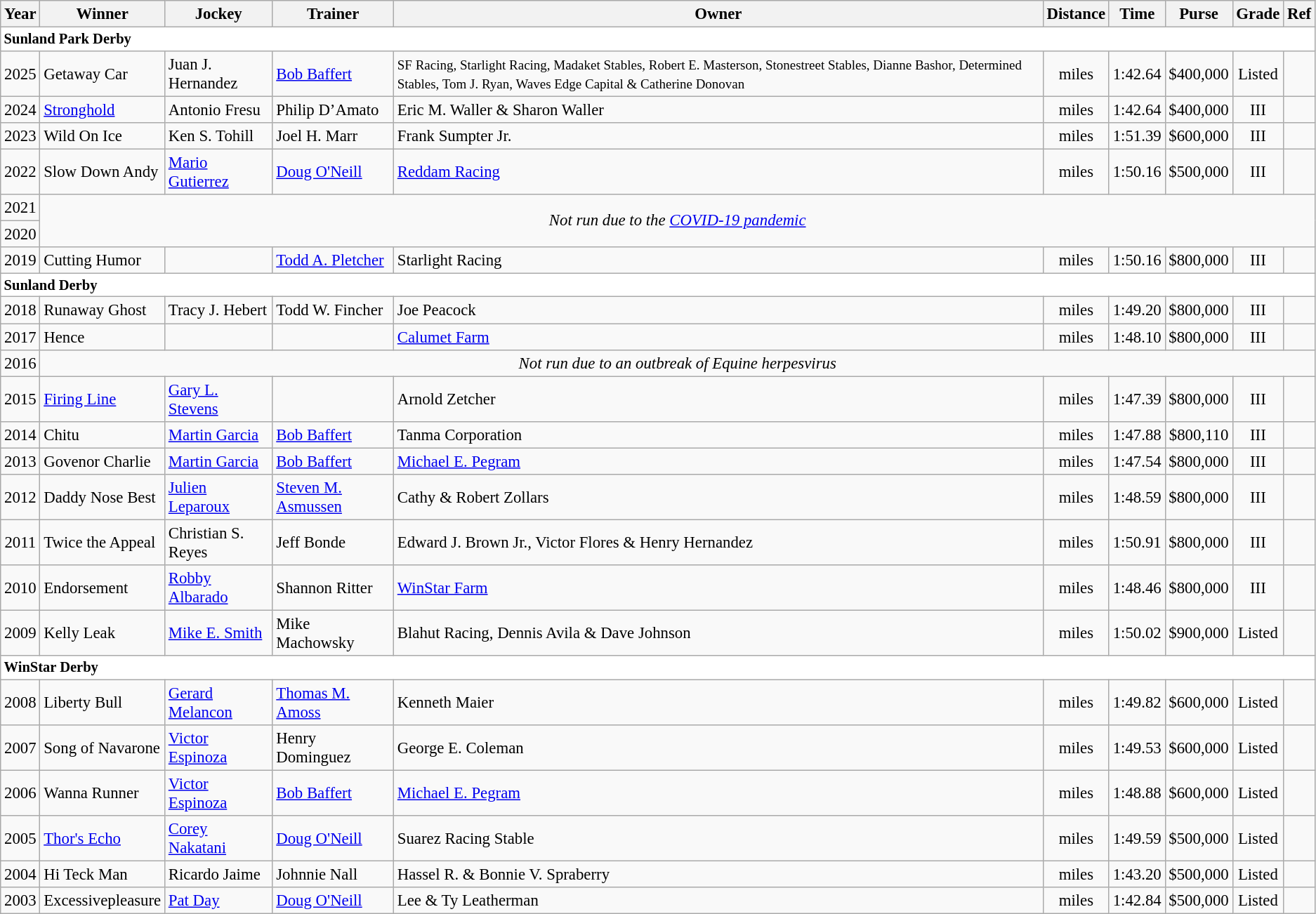<table class="wikitable sortable" style="font-size:95%">
<tr>
<th>Year</th>
<th>Winner</th>
<th>Jockey</th>
<th>Trainer</th>
<th>Owner</th>
<th>Distance</th>
<th>Time</th>
<th>Purse</th>
<th>Grade</th>
<th>Ref</th>
</tr>
<tr style="font-size:90%; background-color:white">
<td align="left" colspan=11><strong>Sunland Park Derby</strong></td>
</tr>
<tr>
<td align=center>2025</td>
<td>Getaway Car</td>
<td>Juan J. Hernandez</td>
<td><a href='#'>Bob Baffert</a></td>
<td><small>SF Racing, Starlight Racing, Madaket Stables, Robert E. Masterson, Stonestreet Stables, Dianne Bashor, Determined Stables, Tom J. Ryan, Waves Edge Capital & Catherine Donovan</small></td>
<td align=center> miles</td>
<td align=center>1:42.64</td>
<td align=center>$400,000</td>
<td align=center>Listed</td>
<td></td>
</tr>
<tr>
<td align=center>2024</td>
<td><a href='#'>Stronghold</a></td>
<td>Antonio Fresu</td>
<td>Philip D’Amato</td>
<td>Eric M. Waller & Sharon Waller</td>
<td align=center> miles</td>
<td align=center>1:42.64</td>
<td align=center>$400,000</td>
<td align=center>III</td>
<td></td>
</tr>
<tr>
<td align=center>2023</td>
<td>Wild On Ice</td>
<td>Ken S. Tohill</td>
<td>Joel H. Marr</td>
<td>Frank Sumpter Jr.</td>
<td align=center> miles</td>
<td align=center>1:51.39</td>
<td align=center>$600,000</td>
<td align=center>III</td>
<td></td>
</tr>
<tr>
<td align=center>2022</td>
<td>Slow Down Andy</td>
<td><a href='#'>Mario Gutierrez</a></td>
<td><a href='#'>Doug O'Neill</a></td>
<td><a href='#'>Reddam Racing</a></td>
<td align=center> miles</td>
<td align=center>1:50.16</td>
<td align=center>$500,000</td>
<td align=center>III</td>
<td></td>
</tr>
<tr>
<td align=center>2021</td>
<td colspan="9" rowspan="2" align="center"><em>Not run due to the <a href='#'>COVID-19 pandemic</a></em></td>
</tr>
<tr>
<td align=center>2020</td>
</tr>
<tr>
<td align=center>2019</td>
<td>Cutting Humor</td>
<td></td>
<td><a href='#'>Todd A. Pletcher</a></td>
<td>Starlight Racing</td>
<td align=center> miles</td>
<td align=center>1:50.16</td>
<td align=center>$800,000</td>
<td align=center>III</td>
<td></td>
</tr>
<tr style="font-size:90%; background-color:white">
<td align="left" colspan=11><strong>Sunland Derby</strong></td>
</tr>
<tr>
<td align=center>2018</td>
<td>Runaway Ghost</td>
<td>Tracy J. Hebert</td>
<td>Todd W. Fincher</td>
<td>Joe Peacock</td>
<td align=center> miles</td>
<td align=center>1:49.20</td>
<td align=center>$800,000</td>
<td align=center>III</td>
<td></td>
</tr>
<tr>
<td align=center>2017</td>
<td>Hence</td>
<td></td>
<td></td>
<td><a href='#'>Calumet Farm</a></td>
<td align=center> miles</td>
<td align=center>1:48.10</td>
<td align=center>$800,000</td>
<td align=center>III</td>
<td></td>
</tr>
<tr>
<td align=center>2016</td>
<td colspan="9" align="center"><em>Not run due to an outbreak of Equine herpesvirus</em></td>
</tr>
<tr>
<td align=center>2015</td>
<td><a href='#'>Firing Line</a></td>
<td><a href='#'>Gary L. Stevens</a></td>
<td></td>
<td>Arnold Zetcher</td>
<td align=center> miles</td>
<td align=center>1:47.39</td>
<td align=center>$800,000</td>
<td align=center>III</td>
<td></td>
</tr>
<tr>
<td align=center>2014</td>
<td>Chitu</td>
<td><a href='#'>Martin Garcia</a></td>
<td><a href='#'>Bob Baffert</a></td>
<td>Tanma Corporation</td>
<td align=center> miles</td>
<td align=center>1:47.88</td>
<td align=center>$800,110</td>
<td align=center>III</td>
<td></td>
</tr>
<tr>
<td align=center>2013</td>
<td>Govenor Charlie</td>
<td><a href='#'>Martin Garcia</a></td>
<td><a href='#'>Bob Baffert</a></td>
<td><a href='#'>Michael E. Pegram</a></td>
<td align=center> miles</td>
<td align=center>1:47.54</td>
<td align=center>$800,000</td>
<td align=center>III</td>
<td></td>
</tr>
<tr>
<td align=center>2012</td>
<td>Daddy Nose Best</td>
<td><a href='#'>Julien Leparoux</a></td>
<td><a href='#'>Steven M. Asmussen</a></td>
<td>Cathy & Robert Zollars</td>
<td align=center> miles</td>
<td align=center>1:48.59</td>
<td align=center>$800,000</td>
<td align=center>III</td>
<td></td>
</tr>
<tr>
<td align=center>2011</td>
<td>Twice the Appeal</td>
<td>Christian S. Reyes</td>
<td>Jeff Bonde</td>
<td>Edward J. Brown Jr., Victor Flores & Henry Hernandez</td>
<td align=center> miles</td>
<td align=center>1:50.91</td>
<td align=center>$800,000</td>
<td align=center>III</td>
<td></td>
</tr>
<tr>
<td align=center>2010</td>
<td>Endorsement</td>
<td><a href='#'>Robby Albarado</a></td>
<td>Shannon Ritter</td>
<td><a href='#'>WinStar Farm</a></td>
<td align=center> miles</td>
<td align=center>1:48.46</td>
<td align=center>$800,000</td>
<td align=center>III</td>
<td></td>
</tr>
<tr>
<td align=center>2009</td>
<td>Kelly Leak</td>
<td><a href='#'>Mike E. Smith</a></td>
<td>Mike Machowsky</td>
<td>Blahut Racing, Dennis Avila & Dave Johnson</td>
<td align=center> miles</td>
<td align=center>1:50.02</td>
<td align=center>$900,000</td>
<td align=center>Listed</td>
<td></td>
</tr>
<tr style="font-size:90%; background-color:white">
<td align="left" colspan=11><strong>WinStar Derby</strong></td>
</tr>
<tr>
<td align=center>2008</td>
<td>Liberty Bull</td>
<td><a href='#'>Gerard Melancon</a></td>
<td><a href='#'>Thomas M. Amoss</a></td>
<td>Kenneth Maier</td>
<td align=center> miles</td>
<td align=center>1:49.82</td>
<td align=center>$600,000</td>
<td align=center>Listed</td>
<td></td>
</tr>
<tr>
<td align=center>2007</td>
<td>Song of Navarone</td>
<td><a href='#'>Victor Espinoza</a></td>
<td>Henry Dominguez</td>
<td>George E. Coleman</td>
<td align=center> miles</td>
<td align=center>1:49.53</td>
<td align=center>$600,000</td>
<td align=center>Listed</td>
<td></td>
</tr>
<tr>
<td align=center>2006</td>
<td>Wanna Runner</td>
<td><a href='#'>Victor Espinoza</a></td>
<td><a href='#'>Bob Baffert</a></td>
<td><a href='#'>Michael E. Pegram</a></td>
<td align=center> miles</td>
<td align=center>1:48.88</td>
<td align=center>$600,000</td>
<td align=center>Listed</td>
<td></td>
</tr>
<tr>
<td align=center>2005</td>
<td><a href='#'>Thor's Echo</a></td>
<td><a href='#'>Corey Nakatani</a></td>
<td><a href='#'>Doug O'Neill</a></td>
<td>Suarez Racing Stable</td>
<td align=center> miles</td>
<td align=center>1:49.59</td>
<td align=center>$500,000</td>
<td align=center>Listed</td>
<td></td>
</tr>
<tr>
<td align=center>2004</td>
<td>Hi Teck Man</td>
<td>Ricardo Jaime</td>
<td>Johnnie Nall</td>
<td>Hassel R. & Bonnie V. Spraberry</td>
<td align=center> miles</td>
<td align=center>1:43.20</td>
<td align=center>$500,000</td>
<td align=center>Listed</td>
<td></td>
</tr>
<tr>
<td align=center>2003</td>
<td>Excessivepleasure</td>
<td><a href='#'>Pat Day</a></td>
<td><a href='#'>Doug O'Neill</a></td>
<td>Lee & Ty Leatherman</td>
<td align=center> miles</td>
<td align=center>1:42.84</td>
<td align=center>$500,000</td>
<td align=center>Listed</td>
<td></td>
</tr>
</table>
